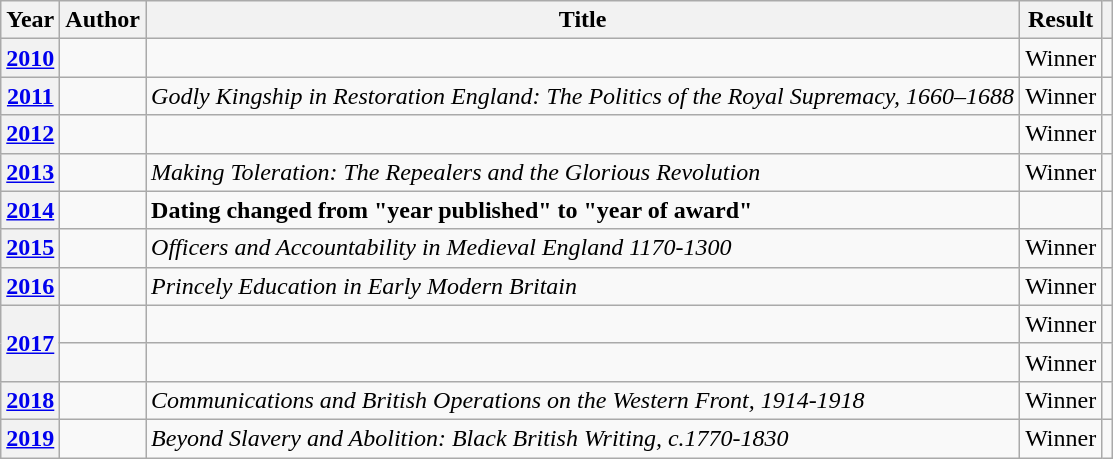<table class="wikitable sortable mw-collapsible">
<tr>
<th scope=col>Year</th>
<th scope=col>Author</th>
<th scope=col>Title</th>
<th scope=col>Result</th>
<th scope=col class="unsortable"></th>
</tr>
<tr>
<th scope="row"><a href='#'>2010</a></th>
<td></td>
<td><em></em></td>
<td>Winner</td>
<td></td>
</tr>
<tr>
<th scope="row"><a href='#'>2011</a></th>
<td></td>
<td><em>Godly Kingship in Restoration England: The Politics of the Royal Supremacy, 1660–1688 </em></td>
<td>Winner</td>
<td></td>
</tr>
<tr>
<th scope="row"><a href='#'>2012</a></th>
<td></td>
<td><em></em></td>
<td>Winner</td>
<td></td>
</tr>
<tr>
<th scope="row"><a href='#'>2013</a></th>
<td></td>
<td><em>Making Toleration: The Repealers and the Glorious Revolution</em></td>
<td>Winner</td>
<td></td>
</tr>
<tr>
<th scope="row"><a href='#'>2014</a></th>
<td></td>
<td><strong>Dating changed from "year published" to "year of award"</strong></td>
<td></td>
<td></td>
</tr>
<tr>
<th scope="row"><a href='#'>2015</a></th>
<td></td>
<td><em>Officers and Accountability in Medieval England 1170-1300</em></td>
<td>Winner</td>
<td></td>
</tr>
<tr>
<th scope="row"><a href='#'>2016</a></th>
<td></td>
<td><em>Princely Education in Early Modern Britain</em></td>
<td>Winner</td>
<td></td>
</tr>
<tr>
<th scope=rowgroup rowspan="2"><a href='#'>2017</a></th>
<td></td>
<td><em></em></td>
<td>Winner</td>
<td></td>
</tr>
<tr>
<td></td>
<td><em></em></td>
<td>Winner</td>
<td></td>
</tr>
<tr>
<th scope="row"><a href='#'>2018</a></th>
<td></td>
<td><em>Communications and British Operations on the Western Front, 1914-1918</em></td>
<td>Winner</td>
<td></td>
</tr>
<tr>
<th scope="row"><a href='#'>2019</a></th>
<td></td>
<td><em>Beyond Slavery and Abolition: Black British Writing, c.1770-1830</em></td>
<td>Winner</td>
<td></td>
</tr>
</table>
